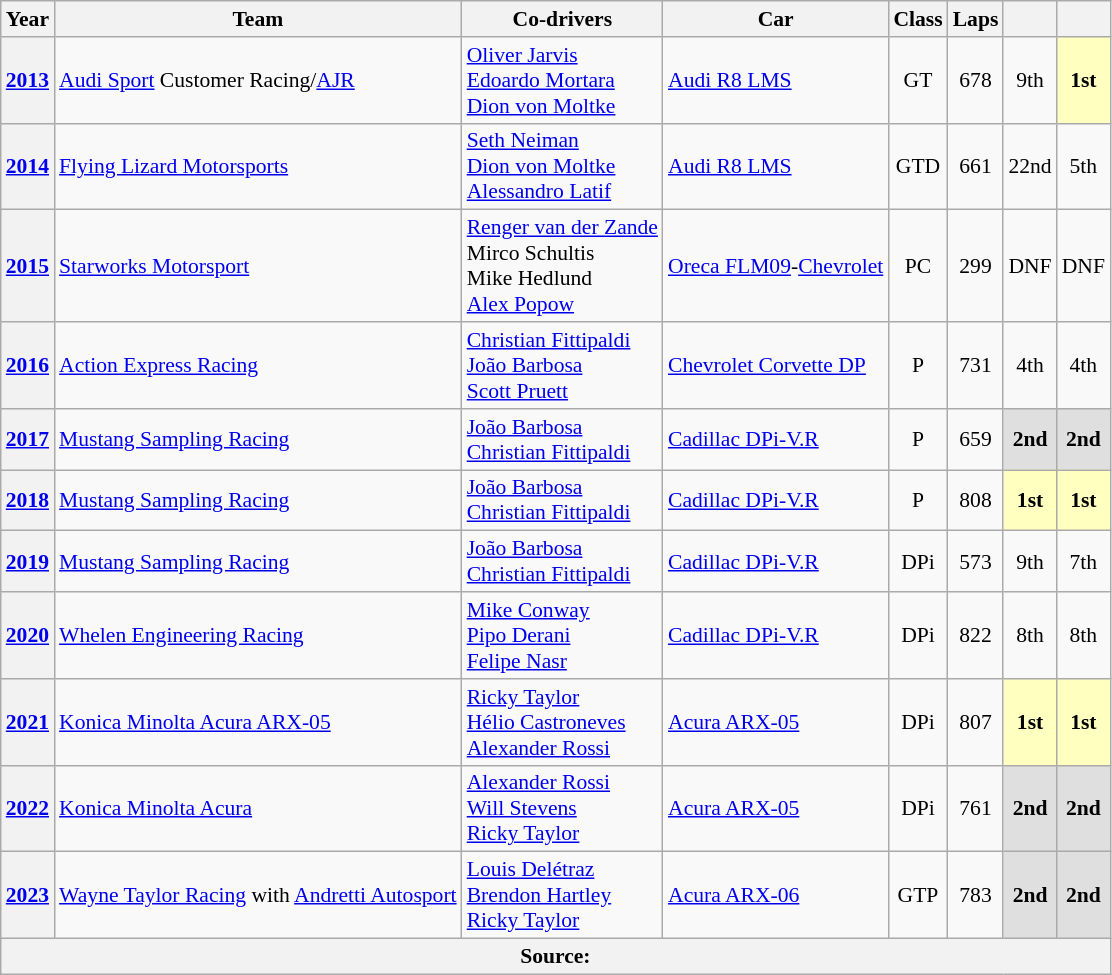<table class="wikitable" style="text-align:center; font-size:90%">
<tr>
<th>Year</th>
<th>Team</th>
<th>Co-drivers</th>
<th>Car</th>
<th>Class</th>
<th>Laps</th>
<th></th>
<th></th>
</tr>
<tr>
<th><a href='#'>2013</a></th>
<td align="left"> <a href='#'>Audi Sport</a> Customer Racing/<a href='#'>AJR</a></td>
<td align="left"> <a href='#'>Oliver Jarvis</a><br> <a href='#'>Edoardo Mortara</a><br> <a href='#'>Dion von Moltke</a></td>
<td align="left"><a href='#'>Audi R8 LMS</a></td>
<td>GT</td>
<td>678</td>
<td>9th</td>
<td style="background:#FFFFBF;"><strong>1st</strong></td>
</tr>
<tr>
<th><a href='#'>2014</a></th>
<td align="left"> <a href='#'>Flying Lizard Motorsports</a></td>
<td align="left"> <a href='#'>Seth Neiman</a><br> <a href='#'>Dion von Moltke</a><br> <a href='#'>Alessandro Latif</a></td>
<td align="left"><a href='#'>Audi R8 LMS</a></td>
<td>GTD</td>
<td>661</td>
<td>22nd</td>
<td>5th</td>
</tr>
<tr>
<th><a href='#'>2015</a></th>
<td align="left"> <a href='#'>Starworks Motorsport</a></td>
<td align="left" nowrap> <a href='#'>Renger van der Zande</a><br> Mirco Schultis<br> Mike Hedlund<br> <a href='#'>Alex Popow</a></td>
<td align="left" nowrap><a href='#'>Oreca FLM09</a>-<a href='#'>Chevrolet</a></td>
<td>PC</td>
<td>299</td>
<td>DNF</td>
<td>DNF</td>
</tr>
<tr>
<th><a href='#'>2016</a></th>
<td align="left"> <a href='#'>Action Express Racing</a></td>
<td align="left"> <a href='#'>Christian Fittipaldi</a><br> <a href='#'>João Barbosa</a><br> <a href='#'>Scott Pruett</a></td>
<td align="left"><a href='#'>Chevrolet Corvette DP</a></td>
<td>P</td>
<td>731</td>
<td>4th</td>
<td>4th</td>
</tr>
<tr>
<th><a href='#'>2017</a></th>
<td align="left"> <a href='#'>Mustang Sampling Racing</a></td>
<td align="left"> <a href='#'>João Barbosa</a><br> <a href='#'>Christian Fittipaldi</a></td>
<td align="left"><a href='#'>Cadillac DPi-V.R</a></td>
<td>P</td>
<td>659</td>
<td style="background:#DFDFDF;"><strong>2nd</strong></td>
<td style="background:#DFDFDF;"><strong>2nd</strong></td>
</tr>
<tr>
<th><a href='#'>2018</a></th>
<td align="left"> <a href='#'>Mustang Sampling Racing</a></td>
<td align="left"> <a href='#'>João Barbosa</a><br> <a href='#'>Christian Fittipaldi</a></td>
<td align="left"><a href='#'>Cadillac DPi-V.R</a></td>
<td>P</td>
<td>808</td>
<td style="background:#FFFFBF;"><strong>1st</strong></td>
<td style="background:#FFFFBF;"><strong>1st</strong></td>
</tr>
<tr>
<th><a href='#'>2019</a></th>
<td align="left"> <a href='#'>Mustang Sampling Racing</a></td>
<td align="left"> <a href='#'>João Barbosa</a><br> <a href='#'>Christian Fittipaldi</a></td>
<td align="left"><a href='#'>Cadillac DPi-V.R</a></td>
<td>DPi</td>
<td>573</td>
<td>9th</td>
<td>7th</td>
</tr>
<tr>
<th><a href='#'>2020</a></th>
<td align="left"> <a href='#'>Whelen Engineering Racing</a></td>
<td align="left"> <a href='#'>Mike Conway</a><br> <a href='#'>Pipo Derani</a><br> <a href='#'>Felipe Nasr</a></td>
<td align="left"><a href='#'>Cadillac DPi-V.R</a></td>
<td>DPi</td>
<td>822</td>
<td>8th</td>
<td>8th</td>
</tr>
<tr>
<th><a href='#'>2021</a></th>
<td align="left"> <a href='#'>Konica Minolta Acura ARX-05</a></td>
<td align="left"> <a href='#'>Ricky Taylor</a><br> <a href='#'>Hélio Castroneves</a><br> <a href='#'>Alexander Rossi</a></td>
<td align="left"><a href='#'>Acura ARX-05</a></td>
<td>DPi</td>
<td>807</td>
<td style="background:#FFFFBF;"><strong>1st</strong></td>
<td style="background:#FFFFBF;"><strong>1st</strong></td>
</tr>
<tr>
<th><a href='#'>2022</a></th>
<td align="left"> <a href='#'>Konica Minolta Acura</a></td>
<td align="left"> <a href='#'>Alexander Rossi</a><br> <a href='#'>Will Stevens</a><br> <a href='#'>Ricky Taylor</a></td>
<td align="left"><a href='#'>Acura ARX-05</a></td>
<td>DPi</td>
<td>761</td>
<td style="background:#DFDFDF;"><strong>2nd</strong></td>
<td style="background:#DFDFDF;"><strong>2nd</strong></td>
</tr>
<tr>
<th><a href='#'>2023</a></th>
<td align="left" nowrap> <a href='#'>Wayne Taylor Racing</a> with <a href='#'>Andretti Autosport</a></td>
<td align="left"> <a href='#'>Louis Delétraz</a><br> <a href='#'>Brendon Hartley</a><br> <a href='#'>Ricky Taylor</a></td>
<td align="left"><a href='#'>Acura ARX-06</a></td>
<td>GTP</td>
<td>783</td>
<td style="background:#DFDFDF;"><strong>2nd</strong></td>
<td style="background:#DFDFDF;"><strong>2nd</strong></td>
</tr>
<tr>
<th colspan="8">Source:</th>
</tr>
</table>
